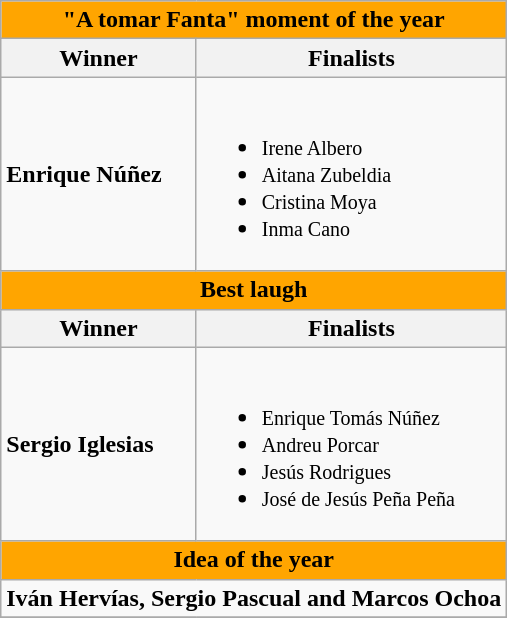<table class="wikitable">
<tr>
<td colspan="2" bgcolor=Orange align=center><strong>"A tomar Fanta" moment of the year</strong></td>
</tr>
<tr>
<th>Winner</th>
<th>Finalists</th>
</tr>
<tr>
<td><strong>Enrique Núñez</strong></td>
<td><br><ul><li><small>Irene Albero</small></li><li><small>Aitana Zubeldia</small></li><li><small>Cristina Moya</small></li><li><small>Inma Cano</small></li></ul></td>
</tr>
<tr>
<td colspan="2" bgcolor=Orange align=center><strong>Best laugh</strong></td>
</tr>
<tr>
<th>Winner</th>
<th>Finalists</th>
</tr>
<tr>
<td><strong>Sergio Iglesias</strong></td>
<td><br><ul><li><small>Enrique Tomás Núñez</small></li><li><small>Andreu Porcar</small></li><li><small>Jesús Rodrigues</small></li><li><small>José de Jesús Peña Peña</small></li></ul></td>
</tr>
<tr>
<td colspan="2" bgcolor=Orange align=center><strong>Idea of the year</strong></td>
</tr>
<tr>
<td align="center" colspan="2"><strong>Iván Hervías, Sergio Pascual and Marcos Ochoa <br> </strong></td>
</tr>
<tr>
</tr>
</table>
